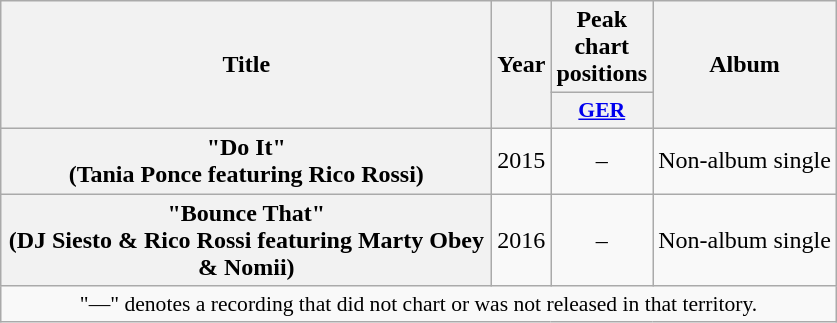<table class="wikitable plainrowheaders" style="text-align:center;">
<tr>
<th scope="col" rowspan="2" style="width:20em;">Title</th>
<th scope="col" rowspan="2">Year</th>
<th scope="col" colspan="1">Peak chart positions</th>
<th scope="col" rowspan="2">Album</th>
</tr>
<tr>
<th scope="col" style="width:3em;font-size:90%;"><a href='#'>GER</a></th>
</tr>
<tr>
<th scope="row">"Do It"<br><span>(Tania Ponce featuring Rico Rossi)</span></th>
<td>2015</td>
<td>–</td>
<td>Non-album single</td>
</tr>
<tr>
<th scope="row">"Bounce That"<br><span>(DJ Siesto & Rico Rossi featuring Marty Obey & Nomii)</span></th>
<td>2016</td>
<td>–</td>
<td>Non-album single</td>
</tr>
<tr>
<td colspan="9" style="font-size:90%">"—" denotes a recording that did not chart or was not released in that territory.</td>
</tr>
</table>
